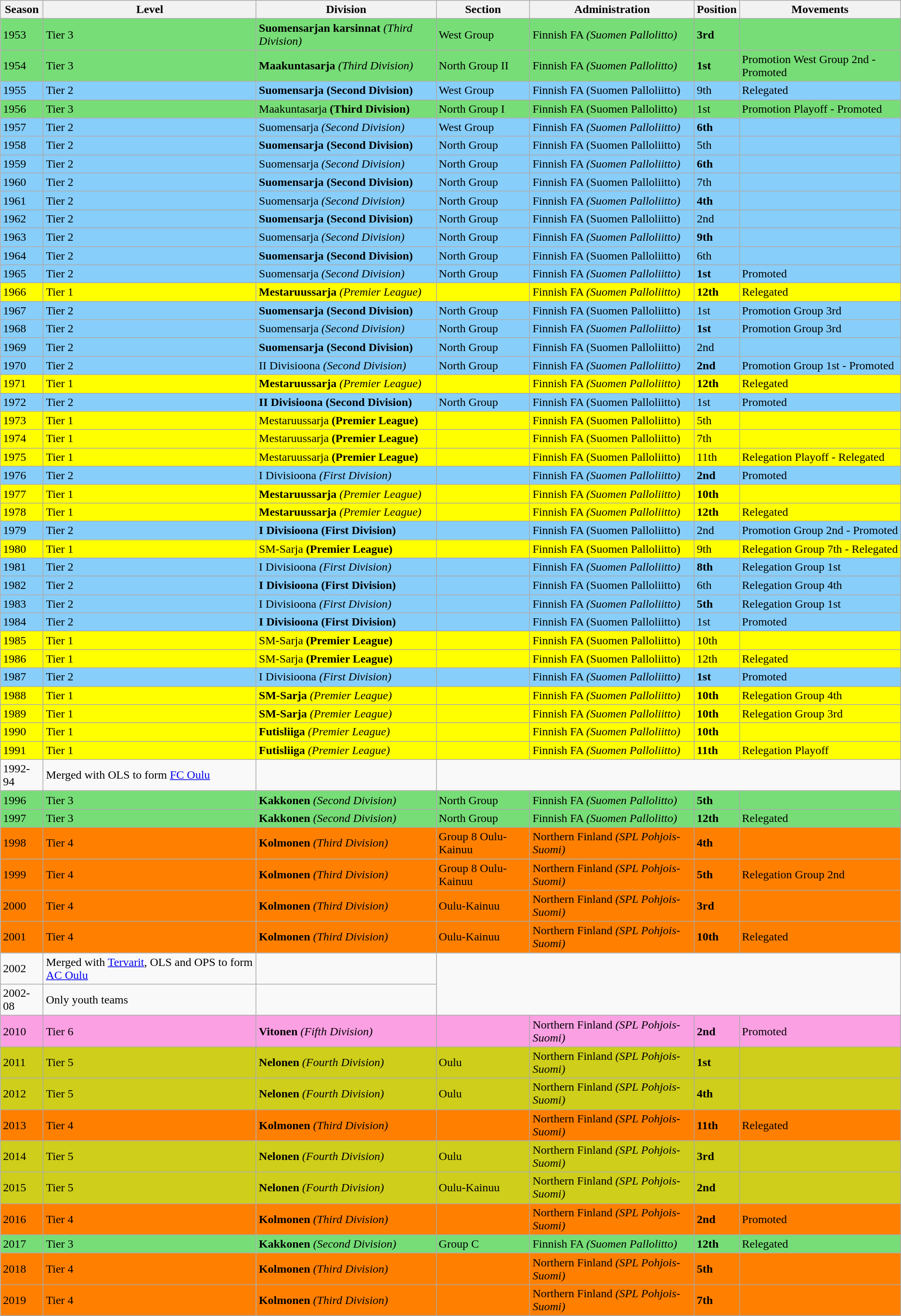<table class="wikitable">
<tr style="background:#f0f6fa;">
<th><strong>Season</strong></th>
<th><strong>Level</strong></th>
<th><strong>Division</strong></th>
<th><strong>Section</strong></th>
<th><strong>Administration</strong></th>
<th><strong>Position</strong></th>
<th><strong>Movements</strong></th>
</tr>
<tr>
<td style="background:#77DD77;">1953</td>
<td style="background:#77DD77;">Tier 3</td>
<td style="background:#77DD77;"><strong>Suomensarjan karsinnat</strong> <em>(Third Division)</em></td>
<td style="background:#77DD77;">West Group</td>
<td style="background:#77DD77;">Finnish FA <em>(Suomen Pallolitto)</em></td>
<td style="background:#77DD77;"><strong>3rd</strong></td>
<td style="background:#77DD77;"></td>
</tr>
<tr>
<td style="background:#77DD77;">1954</td>
<td style="background:#77DD77;">Tier 3</td>
<td style="background:#77DD77;"><strong>Maakuntasarja</strong> <em>(Third Division)</em></td>
<td style="background:#77DD77;">North Group II</td>
<td style="background:#77DD77;">Finnish FA <em>(Suomen Pallolitto)</em></td>
<td style="background:#77DD77;"><strong>1st</strong></td>
<td style="background:#77DD77;">Promotion West Group 2nd - Promoted</td>
</tr>
<tr>
<td style="background:#87CEFA;">1955</td>
<td style="background:#87CEFA;">Tier 2</td>
<td style="background:#87CEFA;"><strong>Suomensarja<em> </em>(Second Division)<em></td>
<td style="background:#87CEFA;">West Group</td>
<td style="background:#87CEFA;">Finnish FA </em>(Suomen Palloliitto)<em></td>
<td style="background:#87CEFA;"></strong>9th<strong></td>
<td style="background:#87CEFA;">Relegated</td>
</tr>
<tr>
<td style="background:#77DD77;">1956</td>
<td style="background:#77DD77;">Tier 3</td>
<td style="background:#77DD77;"></strong>Maakuntasarja<strong> </em>(Third Division)<em></td>
<td style="background:#77DD77;">North Group I</td>
<td style="background:#77DD77;">Finnish FA </em>(Suomen Pallolitto)<em></td>
<td style="background:#77DD77;"></strong>1st<strong></td>
<td style="background:#77DD77;">Promotion Playoff - Promoted</td>
</tr>
<tr>
<td style="background:#87CEFA;">1957</td>
<td style="background:#87CEFA;">Tier 2</td>
<td style="background:#87CEFA;"></strong>Suomensarja</em> <em>(Second Division)</em></td>
<td style="background:#87CEFA;">West Group</td>
<td style="background:#87CEFA;">Finnish FA <em>(Suomen Palloliitto)</em></td>
<td style="background:#87CEFA;"><strong>6th</strong></td>
<td style="background:#87CEFA;"></td>
</tr>
<tr>
<td style="background:#87CEFA;">1958</td>
<td style="background:#87CEFA;">Tier 2</td>
<td style="background:#87CEFA;"><strong>Suomensarja<em> </em>(Second Division)<em></td>
<td style="background:#87CEFA;">North Group</td>
<td style="background:#87CEFA;">Finnish FA </em>(Suomen Palloliitto)<em></td>
<td style="background:#87CEFA;"></strong>5th<strong></td>
<td style="background:#87CEFA;"></td>
</tr>
<tr>
<td style="background:#87CEFA;">1959</td>
<td style="background:#87CEFA;">Tier 2</td>
<td style="background:#87CEFA;"></strong>Suomensarja</em> <em>(Second Division)</em></td>
<td style="background:#87CEFA;">North Group</td>
<td style="background:#87CEFA;">Finnish FA <em>(Suomen Palloliitto)</em></td>
<td style="background:#87CEFA;"><strong>6th</strong></td>
<td style="background:#87CEFA;"></td>
</tr>
<tr>
<td style="background:#87CEFA;">1960</td>
<td style="background:#87CEFA;">Tier 2</td>
<td style="background:#87CEFA;"><strong>Suomensarja<em> </em>(Second Division)<em></td>
<td style="background:#87CEFA;">North Group</td>
<td style="background:#87CEFA;">Finnish FA </em>(Suomen Palloliitto)<em></td>
<td style="background:#87CEFA;"></strong>7th<strong></td>
<td style="background:#87CEFA;"></td>
</tr>
<tr>
<td style="background:#87CEFA;">1961</td>
<td style="background:#87CEFA;">Tier 2</td>
<td style="background:#87CEFA;"></strong>Suomensarja</em> <em>(Second Division)</em></td>
<td style="background:#87CEFA;">North Group</td>
<td style="background:#87CEFA;">Finnish FA <em>(Suomen Palloliitto)</em></td>
<td style="background:#87CEFA;"><strong>4th</strong></td>
<td style="background:#87CEFA;"></td>
</tr>
<tr>
<td style="background:#87CEFA;">1962</td>
<td style="background:#87CEFA;">Tier 2</td>
<td style="background:#87CEFA;"><strong>Suomensarja<em> </em>(Second Division)<em></td>
<td style="background:#87CEFA;">North Group</td>
<td style="background:#87CEFA;">Finnish FA </em>(Suomen Palloliitto)<em></td>
<td style="background:#87CEFA;"></strong>2nd<strong></td>
<td style="background:#87CEFA;"></td>
</tr>
<tr>
<td style="background:#87CEFA;">1963</td>
<td style="background:#87CEFA;">Tier 2</td>
<td style="background:#87CEFA;"></strong>Suomensarja</em> <em>(Second Division)</em></td>
<td style="background:#87CEFA;">North Group</td>
<td style="background:#87CEFA;">Finnish FA <em>(Suomen Palloliitto)</em></td>
<td style="background:#87CEFA;"><strong>9th</strong></td>
<td style="background:#87CEFA;"></td>
</tr>
<tr>
<td style="background:#87CEFA;">1964</td>
<td style="background:#87CEFA;">Tier 2</td>
<td style="background:#87CEFA;"><strong>Suomensarja<em> </em>(Second Division)<em></td>
<td style="background:#87CEFA;">North Group</td>
<td style="background:#87CEFA;">Finnish FA </em>(Suomen Palloliitto)<em></td>
<td style="background:#87CEFA;"></strong>6th<strong></td>
<td style="background:#87CEFA;"></td>
</tr>
<tr>
<td style="background:#87CEFA;">1965</td>
<td style="background:#87CEFA;">Tier 2</td>
<td style="background:#87CEFA;"></strong>Suomensarja</em> <em>(Second Division)</em></td>
<td style="background:#87CEFA;">North Group</td>
<td style="background:#87CEFA;">Finnish FA <em>(Suomen Palloliitto)</em></td>
<td style="background:#87CEFA;"><strong>1st</strong></td>
<td style="background:#87CEFA;">Promoted</td>
</tr>
<tr>
<td style="background:#FFFF00;">1966</td>
<td style="background:#FFFF00;">Tier 1</td>
<td style="background:#FFFF00;"><strong>Mestaruussarja</strong> <em>(Premier League)</em></td>
<td style="background:#FFFF00;"></td>
<td style="background:#FFFF00;">Finnish FA <em>(Suomen Palloliitto)</em></td>
<td style="background:#FFFF00;"><strong>12th</strong></td>
<td style="background:#FFFF00;">Relegated</td>
</tr>
<tr>
<td style="background:#87CEFA;">1967</td>
<td style="background:#87CEFA;">Tier 2</td>
<td style="background:#87CEFA;"><strong>Suomensarja<em> </em>(Second Division)<em></td>
<td style="background:#87CEFA;">North Group</td>
<td style="background:#87CEFA;">Finnish FA </em>(Suomen Palloliitto)<em></td>
<td style="background:#87CEFA;"></strong>1st<strong></td>
<td style="background:#87CEFA;">Promotion Group 3rd</td>
</tr>
<tr>
<td style="background:#87CEFA;">1968</td>
<td style="background:#87CEFA;">Tier 2</td>
<td style="background:#87CEFA;"></strong>Suomensarja</em> <em>(Second Division)</em></td>
<td style="background:#87CEFA;">North Group</td>
<td style="background:#87CEFA;">Finnish FA <em>(Suomen Palloliitto)</em></td>
<td style="background:#87CEFA;"><strong>1st</strong></td>
<td style="background:#87CEFA;">Promotion Group 3rd</td>
</tr>
<tr>
<td style="background:#87CEFA;">1969</td>
<td style="background:#87CEFA;">Tier 2</td>
<td style="background:#87CEFA;"><strong>Suomensarja<em> </em>(Second Division)<em></td>
<td style="background:#87CEFA;">North Group</td>
<td style="background:#87CEFA;">Finnish FA </em>(Suomen Palloliitto)<em></td>
<td style="background:#87CEFA;"></strong>2nd<strong></td>
<td style="background:#87CEFA;"></td>
</tr>
<tr>
<td style="background:#87CEFA;">1970</td>
<td style="background:#87CEFA;">Tier 2</td>
<td style="background:#87CEFA;"></strong>II Divisioona</em> <em>(Second Division)</em></td>
<td style="background:#87CEFA;">North Group</td>
<td style="background:#87CEFA;">Finnish FA <em>(Suomen Palloliitto)</em></td>
<td style="background:#87CEFA;"><strong>2nd</strong></td>
<td style="background:#87CEFA;">Promotion Group 1st - Promoted</td>
</tr>
<tr>
<td style="background:#FFFF00;">1971</td>
<td style="background:#FFFF00;">Tier 1</td>
<td style="background:#FFFF00;"><strong>Mestaruussarja</strong> <em>(Premier League)</em></td>
<td style="background:#FFFF00;"></td>
<td style="background:#FFFF00;">Finnish FA <em>(Suomen Palloliitto)</em></td>
<td style="background:#FFFF00;"><strong>12th</strong></td>
<td style="background:#FFFF00;">Relegated</td>
</tr>
<tr>
<td style="background:#87CEFA;">1972</td>
<td style="background:#87CEFA;">Tier 2</td>
<td style="background:#87CEFA;"><strong>II Divisioona<em> </em>(Second Division)<em></td>
<td style="background:#87CEFA;">North Group</td>
<td style="background:#87CEFA;">Finnish FA </em>(Suomen Palloliitto)<em></td>
<td style="background:#87CEFA;"></strong>1st<strong></td>
<td style="background:#87CEFA;">Promoted</td>
</tr>
<tr>
<td style="background:#FFFF00;">1973</td>
<td style="background:#FFFF00;">Tier 1</td>
<td style="background:#FFFF00;"></strong>Mestaruussarja<strong> </em>(Premier League)<em></td>
<td style="background:#FFFF00;"></td>
<td style="background:#FFFF00;">Finnish FA </em>(Suomen Palloliitto)<em></td>
<td style="background:#FFFF00;"></strong>5th<strong></td>
<td style="background:#FFFF00;"></td>
</tr>
<tr>
<td style="background:#FFFF00;">1974</td>
<td style="background:#FFFF00;">Tier 1</td>
<td style="background:#FFFF00;"></strong>Mestaruussarja<strong> </em>(Premier League)<em></td>
<td style="background:#FFFF00;"></td>
<td style="background:#FFFF00;">Finnish FA </em>(Suomen Palloliitto)<em></td>
<td style="background:#FFFF00;"></strong>7th<strong></td>
<td style="background:#FFFF00;"></td>
</tr>
<tr>
<td style="background:#FFFF00;">1975</td>
<td style="background:#FFFF00;">Tier 1</td>
<td style="background:#FFFF00;"></strong>Mestaruussarja<strong> </em>(Premier League)<em></td>
<td style="background:#FFFF00;"></td>
<td style="background:#FFFF00;">Finnish FA </em>(Suomen Palloliitto)<em></td>
<td style="background:#FFFF00;"></strong>11th<strong></td>
<td style="background:#FFFF00;">Relegation Playoff - Relegated</td>
</tr>
<tr>
<td style="background:#87CEFA;">1976</td>
<td style="background:#87CEFA;">Tier 2</td>
<td style="background:#87CEFA;"></strong>I Divisioona</em> <em>(First Division)</em></td>
<td style="background:#87CEFA;"></td>
<td style="background:#87CEFA;">Finnish FA <em>(Suomen Palloliitto)</em></td>
<td style="background:#87CEFA;"><strong>2nd</strong></td>
<td style="background:#87CEFA;">Promoted</td>
</tr>
<tr>
<td style="background:#FFFF00;">1977</td>
<td style="background:#FFFF00;">Tier 1</td>
<td style="background:#FFFF00;"><strong>Mestaruussarja</strong> <em>(Premier League)</em></td>
<td style="background:#FFFF00;"></td>
<td style="background:#FFFF00;">Finnish FA <em>(Suomen Palloliitto)</em></td>
<td style="background:#FFFF00;"><strong>10th</strong></td>
<td style="background:#FFFF00;"></td>
</tr>
<tr>
<td style="background:#FFFF00;">1978</td>
<td style="background:#FFFF00;">Tier 1</td>
<td style="background:#FFFF00;"><strong>Mestaruussarja</strong> <em>(Premier League)</em></td>
<td style="background:#FFFF00;"></td>
<td style="background:#FFFF00;">Finnish FA <em>(Suomen Palloliitto)</em></td>
<td style="background:#FFFF00;"><strong>12th</strong></td>
<td style="background:#FFFF00;">Relegated</td>
</tr>
<tr>
<td style="background:#87CEFA;">1979</td>
<td style="background:#87CEFA;">Tier 2</td>
<td style="background:#87CEFA;"><strong>I Divisioona<em> </em>(First Division)<em></td>
<td style="background:#87CEFA;"></td>
<td style="background:#87CEFA;">Finnish FA </em>(Suomen Palloliitto)<em></td>
<td style="background:#87CEFA;"></strong>2nd<strong></td>
<td style="background:#87CEFA;">Promotion Group 2nd - Promoted</td>
</tr>
<tr>
<td style="background:#FFFF00;">1980</td>
<td style="background:#FFFF00;">Tier 1</td>
<td style="background:#FFFF00;"></strong>SM-Sarja<strong> </em>(Premier League)<em></td>
<td style="background:#FFFF00;"></td>
<td style="background:#FFFF00;">Finnish FA </em>(Suomen Palloliitto)<em></td>
<td style="background:#FFFF00;"></strong>9th<strong></td>
<td style="background:#FFFF00;">Relegation Group 7th - Relegated</td>
</tr>
<tr>
<td style="background:#87CEFA;">1981</td>
<td style="background:#87CEFA;">Tier 2</td>
<td style="background:#87CEFA;"></strong>I Divisioona</em> <em>(First Division)</em></td>
<td style="background:#87CEFA;"></td>
<td style="background:#87CEFA;">Finnish FA <em>(Suomen Palloliitto)</em></td>
<td style="background:#87CEFA;"><strong>8th</strong></td>
<td style="background:#87CEFA;">Relegation Group 1st</td>
</tr>
<tr>
<td style="background:#87CEFA;">1982</td>
<td style="background:#87CEFA;">Tier 2</td>
<td style="background:#87CEFA;"><strong>I Divisioona<em> </em>(First Division)<em></td>
<td style="background:#87CEFA;"></td>
<td style="background:#87CEFA;">Finnish FA </em>(Suomen Palloliitto)<em></td>
<td style="background:#87CEFA;"></strong>6th<strong></td>
<td style="background:#87CEFA;">Relegation Group 4th</td>
</tr>
<tr>
<td style="background:#87CEFA;">1983</td>
<td style="background:#87CEFA;">Tier 2</td>
<td style="background:#87CEFA;"></strong>I Divisioona</em> <em>(First Division)</em></td>
<td style="background:#87CEFA;"></td>
<td style="background:#87CEFA;">Finnish FA <em>(Suomen Palloliitto)</em></td>
<td style="background:#87CEFA;"><strong>5th</strong></td>
<td style="background:#87CEFA;">Relegation Group 1st</td>
</tr>
<tr>
<td style="background:#87CEFA;">1984</td>
<td style="background:#87CEFA;">Tier 2</td>
<td style="background:#87CEFA;"><strong>I Divisioona<em> </em>(First Division)<em></td>
<td style="background:#87CEFA;"></td>
<td style="background:#87CEFA;">Finnish FA </em>(Suomen Palloliitto)<em></td>
<td style="background:#87CEFA;"></strong>1st<strong></td>
<td style="background:#87CEFA;">Promoted</td>
</tr>
<tr>
<td style="background:#FFFF00;">1985</td>
<td style="background:#FFFF00;">Tier 1</td>
<td style="background:#FFFF00;"></strong>SM-Sarja<strong> </em>(Premier League)<em></td>
<td style="background:#FFFF00;"></td>
<td style="background:#FFFF00;">Finnish FA </em>(Suomen Palloliitto)<em></td>
<td style="background:#FFFF00;"></strong>10th<strong></td>
<td style="background:#FFFF00;"></td>
</tr>
<tr>
<td style="background:#FFFF00;">1986</td>
<td style="background:#FFFF00;">Tier 1</td>
<td style="background:#FFFF00;"></strong>SM-Sarja<strong> </em>(Premier League)<em></td>
<td style="background:#FFFF00;"></td>
<td style="background:#FFFF00;">Finnish FA </em>(Suomen Palloliitto)<em></td>
<td style="background:#FFFF00;"></strong>12th<strong></td>
<td style="background:#FFFF00;">Relegated</td>
</tr>
<tr>
<td style="background:#87CEFA;">1987</td>
<td style="background:#87CEFA;">Tier 2</td>
<td style="background:#87CEFA;"></strong>I Divisioona</em> <em>(First Division)</em></td>
<td style="background:#87CEFA;"></td>
<td style="background:#87CEFA;">Finnish FA <em>(Suomen Palloliitto)</em></td>
<td style="background:#87CEFA;"><strong>1st</strong></td>
<td style="background:#87CEFA;">Promoted</td>
</tr>
<tr>
<td style="background:#FFFF00;">1988</td>
<td style="background:#FFFF00;">Tier 1</td>
<td style="background:#FFFF00;"><strong>SM-Sarja</strong> <em>(Premier League)</em></td>
<td style="background:#FFFF00;"></td>
<td style="background:#FFFF00;">Finnish FA <em>(Suomen Palloliitto)</em></td>
<td style="background:#FFFF00;"><strong>10th</strong></td>
<td style="background:#FFFF00;">Relegation Group 4th</td>
</tr>
<tr>
<td style="background:#FFFF00;">1989</td>
<td style="background:#FFFF00;">Tier 1</td>
<td style="background:#FFFF00;"><strong>SM-Sarja</strong> <em>(Premier League)</em></td>
<td style="background:#FFFF00;"></td>
<td style="background:#FFFF00;">Finnish FA <em>(Suomen Palloliitto)</em></td>
<td style="background:#FFFF00;"><strong>10th</strong></td>
<td style="background:#FFFF00;">Relegation Group 3rd</td>
</tr>
<tr>
<td style="background:#FFFF00;">1990</td>
<td style="background:#FFFF00;">Tier 1</td>
<td style="background:#FFFF00;"><strong>Futisliiga</strong> <em>(Premier League)</em></td>
<td style="background:#FFFF00;"></td>
<td style="background:#FFFF00;">Finnish FA <em>(Suomen Palloliitto)</em></td>
<td style="background:#FFFF00;"><strong>10th</strong></td>
<td style="background:#FFFF00;"></td>
</tr>
<tr>
<td style="background:#FFFF00;">1991</td>
<td style="background:#FFFF00;">Tier 1</td>
<td style="background:#FFFF00;"><strong>Futisliiga</strong> <em>(Premier League)</em></td>
<td style="background:#FFFF00;"></td>
<td style="background:#FFFF00;">Finnish FA <em>(Suomen Palloliitto)</em></td>
<td style="background:#FFFF00;"><strong>11th</strong></td>
<td style="background:#FFFF00;">Relegation Playoff</td>
</tr>
<tr>
<td style="background:;">1992-94</td>
<td style="background:;">Merged with OLS to form <a href='#'>FC Oulu</a></td>
<td style="background:;"></td>
</tr>
<tr>
<td style="background:#77DD77;">1996</td>
<td style="background:#77DD77;">Tier 3</td>
<td style="background:#77DD77;"><strong>Kakkonen</strong> <em>(Second Division)</em></td>
<td style="background:#77DD77;">North Group</td>
<td style="background:#77DD77;">Finnish FA <em>(Suomen Pallolitto)</em></td>
<td style="background:#77DD77;"><strong>5th</strong></td>
<td style="background:#77DD77;"></td>
</tr>
<tr>
<td style="background:#77DD77;">1997</td>
<td style="background:#77DD77;">Tier 3</td>
<td style="background:#77DD77;"><strong>Kakkonen</strong> <em>(Second Division)</em></td>
<td style="background:#77DD77;">North Group</td>
<td style="background:#77DD77;">Finnish FA <em>(Suomen Pallolitto)</em></td>
<td style="background:#77DD77;"><strong>12th</strong></td>
<td style="background:#77DD77;">Relegated</td>
</tr>
<tr>
<td style="background:#FF7F00;">1998</td>
<td style="background:#FF7F00;">Tier 4</td>
<td style="background:#FF7F00;"><strong>Kolmonen</strong> <em>(Third Division)</em></td>
<td style="background:#FF7F00;">Group 8 Oulu-Kainuu</td>
<td style="background:#FF7F00;">Northern Finland <em>(SPL Pohjois-Suomi)</em></td>
<td style="background:#FF7F00;"><strong>4th</strong></td>
<td style="background:#FF7F00;"></td>
</tr>
<tr>
<td style="background:#FF7F00;">1999</td>
<td style="background:#FF7F00;">Tier 4</td>
<td style="background:#FF7F00;"><strong>Kolmonen</strong> <em>(Third Division)</em></td>
<td style="background:#FF7F00;">Group 8 Oulu-Kainuu</td>
<td style="background:#FF7F00;">Northern Finland <em>(SPL Pohjois-Suomi)</em></td>
<td style="background:#FF7F00;"><strong>5th</strong></td>
<td style="background:#FF7F00;">Relegation Group 2nd</td>
</tr>
<tr>
<td style="background:#FF7F00;">2000</td>
<td style="background:#FF7F00;">Tier 4</td>
<td style="background:#FF7F00;"><strong>Kolmonen</strong> <em>(Third Division)</em></td>
<td style="background:#FF7F00;">Oulu-Kainuu</td>
<td style="background:#FF7F00;">Northern Finland <em>(SPL Pohjois-Suomi)</em></td>
<td style="background:#FF7F00;"><strong>3rd</strong></td>
<td style="background:#FF7F00;"></td>
</tr>
<tr>
<td style="background:#FF7F00;">2001</td>
<td style="background:#FF7F00;">Tier 4</td>
<td style="background:#FF7F00;"><strong>Kolmonen</strong> <em>(Third Division)</em></td>
<td style="background:#FF7F00;">Oulu-Kainuu</td>
<td style="background:#FF7F00;">Northern Finland <em>(SPL Pohjois-Suomi)</em></td>
<td style="background:#FF7F00;"><strong>10th</strong></td>
<td style="background:#FF7F00;">Relegated</td>
</tr>
<tr>
<td style="background:;">2002</td>
<td style="background:;">Merged with <a href='#'>Tervarit</a>, OLS and OPS to form <a href='#'>AC Oulu</a></td>
<td style="background:;"></td>
</tr>
<tr>
<td style="background:;">2002-08</td>
<td style="background:;">Only youth teams</td>
<td style="background:;"></td>
</tr>
<tr>
<td style="background:#FBA0E3;">2010</td>
<td style="background:#FBA0E3;">Tier 6</td>
<td style="background:#FBA0E3;"><strong>Vitonen</strong> <em>(Fifth Division)</em></td>
<td style="background:#FBA0E3;"></td>
<td style="background:#FBA0E3;">Northern Finland <em>(SPL Pohjois-Suomi)</em></td>
<td style="background:#FBA0E3;"><strong>2nd</strong></td>
<td style="background:#FBA0E3;">Promoted</td>
</tr>
<tr>
<td style="background:#CECE1B;">2011</td>
<td style="background:#CECE1B;">Tier 5</td>
<td style="background:#CECE1B;"><strong>Nelonen</strong> <em>(Fourth Division)</em></td>
<td style="background:#CECE1B;">Oulu</td>
<td style="background:#CECE1B;">Northern Finland <em>(SPL Pohjois-Suomi)</em></td>
<td style="background:#CECE1B;"><strong>1st</strong></td>
<td style="background:#CECE1B;"></td>
</tr>
<tr>
<td style="background:#CECE1B;">2012</td>
<td style="background:#CECE1B;">Tier 5</td>
<td style="background:#CECE1B;"><strong>Nelonen</strong> <em>(Fourth Division)</em></td>
<td style="background:#CECE1B;">Oulu</td>
<td style="background:#CECE1B;">Northern Finland <em>(SPL Pohjois-Suomi)</em></td>
<td style="background:#CECE1B;"><strong>4th</strong></td>
<td style="background:#CECE1B;"></td>
</tr>
<tr>
<td style="background:#FF7F00;">2013</td>
<td style="background:#FF7F00;">Tier 4</td>
<td style="background:#FF7F00;"><strong>Kolmonen</strong> <em>(Third Division)</em></td>
<td style="background:#FF7F00;"></td>
<td style="background:#FF7F00;">Northern Finland <em>(SPL Pohjois-Suomi)</em></td>
<td style="background:#FF7F00;"><strong>11th</strong></td>
<td style="background:#FF7F00;">Relegated</td>
</tr>
<tr>
<td style="background:#CECE1B;">2014</td>
<td style="background:#CECE1B;">Tier 5</td>
<td style="background:#CECE1B;"><strong>Nelonen</strong> <em>(Fourth Division)</em></td>
<td style="background:#CECE1B;">Oulu</td>
<td style="background:#CECE1B;">Northern Finland <em>(SPL Pohjois-Suomi)</em></td>
<td style="background:#CECE1B;"><strong>3rd</strong></td>
<td style="background:#CECE1B;"></td>
</tr>
<tr>
<td style="background:#CECE1B;">2015</td>
<td style="background:#CECE1B;">Tier 5</td>
<td style="background:#CECE1B;"><strong>Nelonen</strong> <em>(Fourth Division)</em></td>
<td style="background:#CECE1B;">Oulu-Kainuu</td>
<td style="background:#CECE1B;">Northern Finland <em>(SPL Pohjois-Suomi)</em></td>
<td style="background:#CECE1B;"><strong>2nd</strong></td>
<td style="background:#CECE1B;"></td>
</tr>
<tr>
<td style="background:#FF7F00;">2016</td>
<td style="background:#FF7F00;">Tier 4</td>
<td style="background:#FF7F00;"><strong>Kolmonen</strong> <em>(Third Division)</em></td>
<td style="background:#FF7F00;"></td>
<td style="background:#FF7F00;">Northern Finland <em>(SPL Pohjois-Suomi)</em></td>
<td style="background:#FF7F00;"><strong>2nd</strong></td>
<td style="background:#FF7F00;">Promoted</td>
</tr>
<tr>
<td style="background:#77DD77;">2017</td>
<td style="background:#77DD77;">Tier 3</td>
<td style="background:#77DD77;"><strong>Kakkonen</strong> <em>(Second Division)</em></td>
<td style="background:#77DD77;">Group C</td>
<td style="background:#77DD77;">Finnish FA <em>(Suomen Pallolitto)</em></td>
<td style="background:#77DD77;"><strong>12th</strong></td>
<td style="background:#77DD77;">Relegated</td>
</tr>
<tr>
<td style="background:#FF7F00;">2018</td>
<td style="background:#FF7F00;">Tier 4</td>
<td style="background:#FF7F00;"><strong>Kolmonen</strong> <em>(Third Division)</em></td>
<td style="background:#FF7F00;"></td>
<td style="background:#FF7F00;">Northern Finland <em>(SPL Pohjois-Suomi)</em></td>
<td style="background:#FF7F00;"><strong>5th</strong></td>
<td style="background:#FF7F00;"></td>
</tr>
<tr>
<td style="background:#FF7F00;">2019</td>
<td style="background:#FF7F00;">Tier 4</td>
<td style="background:#FF7F00;"><strong>Kolmonen</strong> <em>(Third Division)</em></td>
<td style="background:#FF7F00;"></td>
<td style="background:#FF7F00;">Northern Finland <em>(SPL Pohjois-Suomi)</em></td>
<td style="background:#FF7F00;"><strong>7th</strong></td>
<td style="background:#FF7F00;"></td>
</tr>
<tr>
</tr>
</table>
